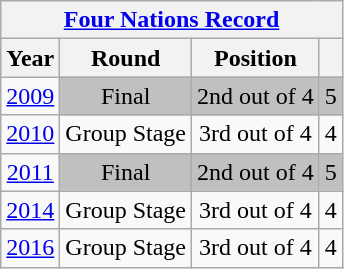<table class="wikitable" style="text-align: center;">
<tr>
<th colspan=9><a href='#'>Four Nations Record</a></th>
</tr>
<tr>
<th>Year</th>
<th>Round</th>
<th>Position</th>
<th></th>
</tr>
<tr>
<td>  <a href='#'>2009</a></td>
<td style="background:silver">Final</td>
<td style="background:silver">2nd out of 4</td>
<td style="background:silver">5</td>
</tr>
<tr>
<td>  <a href='#'>2010</a></td>
<td>Group Stage</td>
<td>3rd out of 4</td>
<td>4</td>
</tr>
<tr>
<td>  <a href='#'>2011</a></td>
<td style="background:silver">Final</td>
<td style="background:silver">2nd out of 4</td>
<td style="background:silver">5</td>
</tr>
<tr>
<td>  <a href='#'>2014</a></td>
<td>Group Stage</td>
<td>3rd out of 4</td>
<td>4</td>
</tr>
<tr>
<td> <a href='#'>2016</a></td>
<td>Group Stage</td>
<td>3rd out of 4</td>
<td>4</td>
</tr>
</table>
